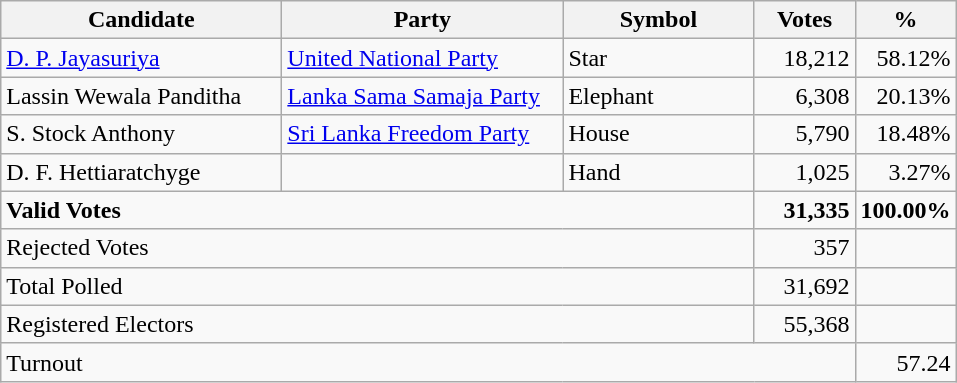<table class="wikitable" border="1" style="text-align:right;">
<tr>
<th align=left width="180">Candidate</th>
<th align=left width="180">Party</th>
<th align=left width="120">Symbol</th>
<th align=left width="60">Votes</th>
<th align=left width="60">%</th>
</tr>
<tr>
<td align=left><a href='#'>D. P. Jayasuriya</a></td>
<td align=left><a href='#'>United National Party</a></td>
<td align=left>Star</td>
<td>18,212</td>
<td>58.12%</td>
</tr>
<tr>
<td align=left>Lassin Wewala Panditha</td>
<td align=left><a href='#'>Lanka Sama Samaja Party</a></td>
<td align=left>Elephant</td>
<td>6,308</td>
<td>20.13%</td>
</tr>
<tr>
<td align=left>S. Stock Anthony</td>
<td align=left><a href='#'>Sri Lanka Freedom Party</a></td>
<td align=left>House</td>
<td>5,790</td>
<td>18.48%</td>
</tr>
<tr>
<td align=left>D. F. Hettiaratchyge</td>
<td></td>
<td align=left>Hand</td>
<td>1,025</td>
<td>3.27%</td>
</tr>
<tr>
<td align=left colspan=3><strong>Valid Votes</strong></td>
<td><strong>31,335</strong></td>
<td><strong>100.00%</strong></td>
</tr>
<tr>
<td align=left colspan=3>Rejected Votes</td>
<td>357</td>
<td></td>
</tr>
<tr>
<td align=left colspan=3>Total Polled</td>
<td>31,692</td>
<td></td>
</tr>
<tr>
<td align=left colspan=3>Registered Electors</td>
<td>55,368</td>
<td></td>
</tr>
<tr>
<td align=left colspan=4>Turnout</td>
<td>57.24</td>
</tr>
</table>
